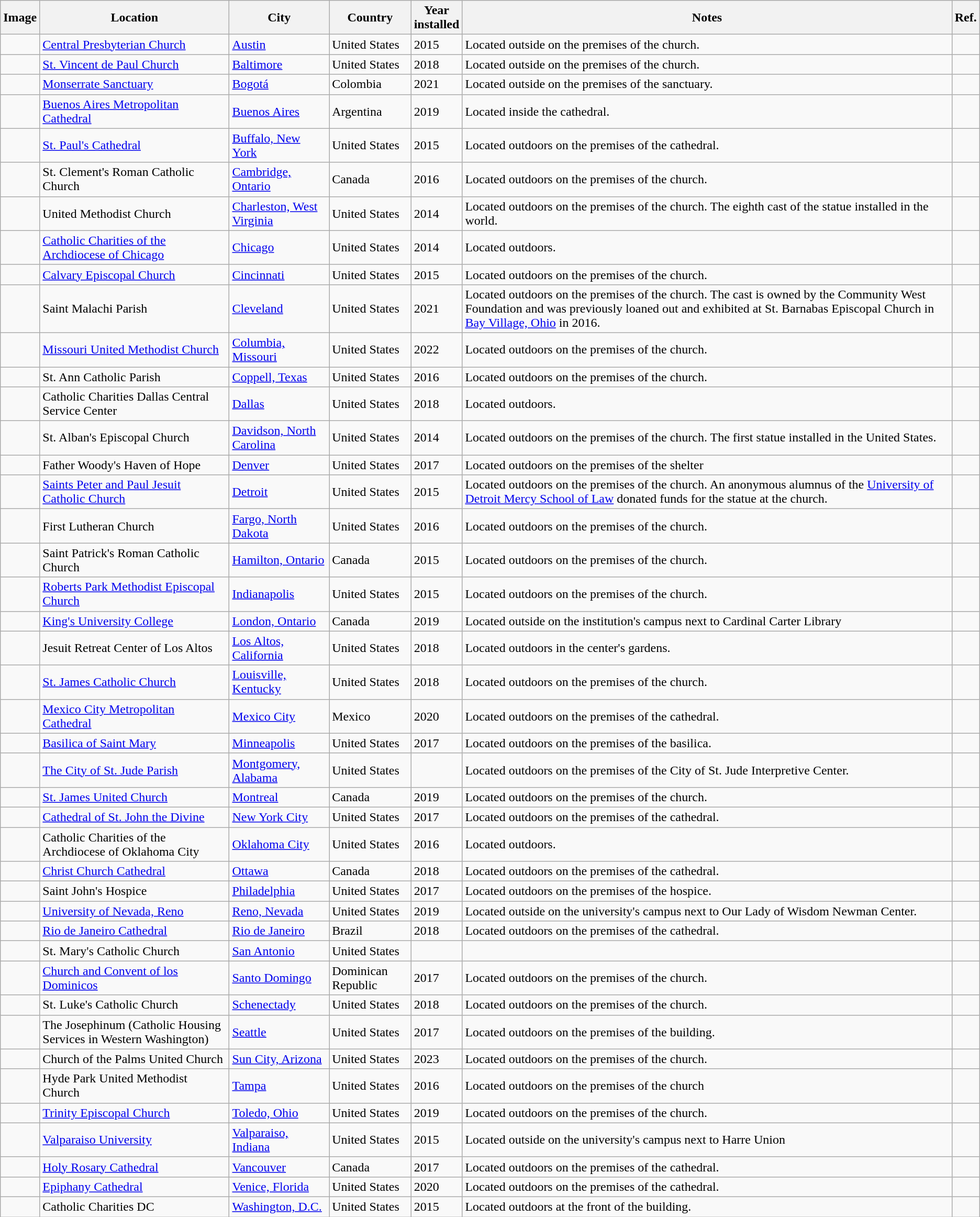<table class="sortable wikitable">
<tr>
<th class="unsortable">Image</th>
<th>Location</th>
<th>City</th>
<th>Country</th>
<th style="width: 50px;">Year installed</th>
<th class="unsortable">Notes</th>
<th class="unsortable">Ref.</th>
</tr>
<tr>
<td></td>
<td><a href='#'>Central Presbyterian Church</a></td>
<td><a href='#'>Austin</a></td>
<td>United States</td>
<td>2015</td>
<td>Located outside on the premises of the church.</td>
<td></td>
</tr>
<tr>
<td></td>
<td><a href='#'>St. Vincent de Paul Church</a></td>
<td><a href='#'>Baltimore</a></td>
<td>United States</td>
<td>2018</td>
<td>Located outside on the premises of the church.</td>
<td></td>
</tr>
<tr>
<td></td>
<td><a href='#'>Monserrate Sanctuary</a></td>
<td><a href='#'>Bogotá</a></td>
<td>Colombia</td>
<td>2021</td>
<td>Located outside on the premises of the sanctuary.</td>
<td></td>
</tr>
<tr>
<td></td>
<td><a href='#'>Buenos Aires Metropolitan Cathedral</a></td>
<td><a href='#'>Buenos Aires</a></td>
<td>Argentina</td>
<td>2019</td>
<td>Located inside the cathedral.</td>
<td></td>
</tr>
<tr>
<td></td>
<td><a href='#'>St. Paul's Cathedral</a></td>
<td><a href='#'>Buffalo, New York</a></td>
<td>United States</td>
<td>2015</td>
<td>Located outdoors on the premises of the cathedral.</td>
<td></td>
</tr>
<tr>
<td></td>
<td>St. Clement's Roman Catholic Church</td>
<td><a href='#'>Cambridge, Ontario</a></td>
<td>Canada</td>
<td>2016</td>
<td>Located outdoors on the premises of the church.</td>
<td></td>
</tr>
<tr>
<td></td>
<td>United Methodist Church</td>
<td><a href='#'>Charleston, West Virginia</a></td>
<td>United States</td>
<td>2014</td>
<td>Located outdoors on the premises of the church. The eighth cast of the statue installed in the world.</td>
<td></td>
</tr>
<tr>
<td></td>
<td><a href='#'>Catholic Charities of the Archdiocese of Chicago</a></td>
<td><a href='#'>Chicago</a></td>
<td>United States</td>
<td>2014</td>
<td>Located outdoors.</td>
<td></td>
</tr>
<tr>
<td></td>
<td><a href='#'>Calvary Episcopal Church</a></td>
<td><a href='#'>Cincinnati</a></td>
<td>United States</td>
<td>2015</td>
<td>Located outdoors on the premises of the church.</td>
<td></td>
</tr>
<tr>
<td></td>
<td>Saint Malachi Parish</td>
<td><a href='#'>Cleveland</a></td>
<td>United States</td>
<td>2021</td>
<td>Located outdoors on the premises of the church. The cast is owned by the Community West Foundation and was previously loaned out and exhibited at St. Barnabas Episcopal Church in <a href='#'>Bay Village, Ohio</a> in 2016.</td>
<td></td>
</tr>
<tr>
<td></td>
<td><a href='#'>Missouri United Methodist Church</a></td>
<td><a href='#'>Columbia, Missouri</a></td>
<td>United States</td>
<td>2022</td>
<td>Located outdoors on the premises of the church.</td>
<td></td>
</tr>
<tr>
<td></td>
<td>St. Ann Catholic Parish</td>
<td><a href='#'>Coppell, Texas</a></td>
<td>United States</td>
<td>2016</td>
<td>Located outdoors on the premises of the church.</td>
<td></td>
</tr>
<tr>
<td></td>
<td>Catholic Charities Dallas Central Service Center</td>
<td><a href='#'>Dallas</a></td>
<td>United States</td>
<td>2018</td>
<td>Located outdoors.</td>
<td></td>
</tr>
<tr>
<td></td>
<td>St. Alban's Episcopal Church</td>
<td><a href='#'>Davidson, North Carolina</a></td>
<td>United States</td>
<td>2014</td>
<td>Located outdoors on the premises of the church. The first statue installed in the United States.</td>
<td></td>
</tr>
<tr>
<td></td>
<td>Father Woody's Haven of Hope</td>
<td><a href='#'>Denver</a></td>
<td>United States</td>
<td>2017</td>
<td>Located outdoors on the premises of the shelter</td>
<td></td>
</tr>
<tr>
<td></td>
<td><a href='#'>Saints Peter and Paul Jesuit Catholic Church</a></td>
<td><a href='#'>Detroit</a></td>
<td>United States</td>
<td>2015</td>
<td>Located outdoors on the premises of the church. An anonymous alumnus of the <a href='#'>University of Detroit Mercy School of Law</a> donated funds for the statue at the church.</td>
<td></td>
</tr>
<tr>
<td></td>
<td>First Lutheran Church</td>
<td><a href='#'>Fargo, North Dakota</a></td>
<td>United States</td>
<td>2016</td>
<td>Located outdoors on the premises of the church.</td>
<td></td>
</tr>
<tr>
<td></td>
<td>Saint Patrick's Roman Catholic Church</td>
<td><a href='#'>Hamilton, Ontario</a></td>
<td>Canada</td>
<td>2015</td>
<td>Located outdoors on the premises of the church.</td>
<td></td>
</tr>
<tr>
<td></td>
<td><a href='#'>Roberts Park Methodist Episcopal Church</a></td>
<td><a href='#'>Indianapolis</a></td>
<td>United States</td>
<td>2015</td>
<td>Located outdoors on the premises of the church.</td>
<td></td>
</tr>
<tr>
<td></td>
<td><a href='#'>King's University College</a></td>
<td><a href='#'>London, Ontario</a></td>
<td>Canada</td>
<td>2019</td>
<td>Located outside on the institution's campus next to Cardinal Carter Library</td>
<td></td>
</tr>
<tr>
<td></td>
<td>Jesuit Retreat Center of Los Altos</td>
<td><a href='#'>Los Altos, California</a></td>
<td>United States</td>
<td>2018</td>
<td>Located outdoors in the center's gardens.</td>
<td></td>
</tr>
<tr>
<td></td>
<td><a href='#'>St. James Catholic Church</a></td>
<td><a href='#'>Louisville, Kentucky</a></td>
<td>United States</td>
<td>2018</td>
<td>Located outdoors on the premises of the church.</td>
<td></td>
</tr>
<tr>
<td></td>
<td><a href='#'>Mexico City Metropolitan Cathedral</a></td>
<td><a href='#'>Mexico City</a></td>
<td>Mexico</td>
<td>2020</td>
<td>Located outdoors on the premises of the cathedral.</td>
<td></td>
</tr>
<tr>
<td></td>
<td><a href='#'>Basilica of Saint Mary</a></td>
<td><a href='#'>Minneapolis</a></td>
<td>United States</td>
<td>2017</td>
<td>Located outdoors on the premises of the basilica.</td>
<td></td>
</tr>
<tr>
<td></td>
<td><a href='#'>The City of St. Jude Parish</a></td>
<td><a href='#'>Montgomery, Alabama</a></td>
<td>United States</td>
<td></td>
<td>Located outdoors on the premises of the City of St. Jude Interpretive Center.</td>
<td></td>
</tr>
<tr>
<td></td>
<td><a href='#'>St. James United Church</a></td>
<td><a href='#'>Montreal</a></td>
<td>Canada</td>
<td>2019</td>
<td>Located outdoors on the premises of the church.</td>
<td></td>
</tr>
<tr>
<td></td>
<td><a href='#'>Cathedral of St. John the Divine</a></td>
<td><a href='#'>New York City</a></td>
<td>United States</td>
<td>2017</td>
<td>Located outdoors on the premises of the cathedral.</td>
<td></td>
</tr>
<tr>
<td></td>
<td>Catholic Charities of the Archdiocese of Oklahoma City</td>
<td><a href='#'>Oklahoma City</a></td>
<td>United States</td>
<td>2016</td>
<td>Located outdoors.</td>
<td></td>
</tr>
<tr>
<td></td>
<td><a href='#'>Christ Church Cathedral</a></td>
<td><a href='#'>Ottawa</a></td>
<td>Canada</td>
<td>2018</td>
<td>Located outdoors on the premises of the cathedral.</td>
<td></td>
</tr>
<tr>
<td></td>
<td>Saint John's Hospice</td>
<td><a href='#'>Philadelphia</a></td>
<td>United States</td>
<td>2017</td>
<td>Located outdoors on the premises of the hospice.</td>
<td></td>
</tr>
<tr>
<td></td>
<td><a href='#'>University of Nevada, Reno</a></td>
<td><a href='#'>Reno, Nevada</a></td>
<td>United States</td>
<td>2019</td>
<td>Located outside on the university's campus next to Our Lady of Wisdom Newman Center.</td>
<td></td>
</tr>
<tr>
<td></td>
<td><a href='#'>Rio de Janeiro Cathedral</a></td>
<td><a href='#'>Rio de Janeiro</a></td>
<td>Brazil</td>
<td>2018</td>
<td>Located outdoors on the premises of the cathedral.</td>
<td></td>
</tr>
<tr>
<td></td>
<td>St. Mary's Catholic Church</td>
<td><a href='#'>San Antonio</a></td>
<td>United States</td>
<td></td>
<td></td>
<td></td>
</tr>
<tr>
<td></td>
<td><a href='#'>Church and Convent of los Dominicos</a></td>
<td><a href='#'>Santo Domingo</a></td>
<td>Dominican Republic</td>
<td>2017</td>
<td>Located outdoors on the premises of the church.</td>
<td></td>
</tr>
<tr>
<td></td>
<td>St. Luke's Catholic Church</td>
<td><a href='#'>Schenectady</a></td>
<td>United States</td>
<td>2018</td>
<td>Located outdoors on the premises of the church.</td>
<td></td>
</tr>
<tr>
<td></td>
<td>The Josephinum (Catholic Housing Services in Western Washington)</td>
<td><a href='#'>Seattle</a></td>
<td>United States</td>
<td>2017</td>
<td>Located outdoors on the premises of the building.</td>
<td></td>
</tr>
<tr>
<td></td>
<td>Church of the Palms United Church</td>
<td><a href='#'>Sun City, Arizona</a></td>
<td>United States</td>
<td>2023</td>
<td>Located outdoors on the premises of the church.</td>
<td></td>
</tr>
<tr>
<td></td>
<td>Hyde Park United Methodist Church</td>
<td><a href='#'>Tampa</a></td>
<td>United States</td>
<td>2016</td>
<td>Located outdoors on the premises of the church</td>
<td></td>
</tr>
<tr>
<td></td>
<td><a href='#'>Trinity Episcopal Church</a></td>
<td><a href='#'>Toledo, Ohio</a></td>
<td>United States</td>
<td>2019</td>
<td>Located outdoors on the premises of the church.</td>
<td></td>
</tr>
<tr>
<td></td>
<td><a href='#'>Valparaiso University</a></td>
<td><a href='#'>Valparaiso, Indiana</a></td>
<td>United States</td>
<td>2015</td>
<td>Located outside on the university's campus next to Harre Union</td>
<td></td>
</tr>
<tr>
<td></td>
<td><a href='#'>Holy Rosary Cathedral</a></td>
<td><a href='#'>Vancouver</a></td>
<td>Canada</td>
<td>2017</td>
<td>Located outdoors on the premises of the cathedral.</td>
<td></td>
</tr>
<tr>
<td></td>
<td><a href='#'>Epiphany Cathedral</a></td>
<td><a href='#'>Venice, Florida</a></td>
<td>United States</td>
<td>2020</td>
<td>Located outdoors on the premises of the cathedral.</td>
<td></td>
</tr>
<tr>
<td></td>
<td>Catholic Charities DC</td>
<td><a href='#'>Washington, D.C.</a></td>
<td>United States</td>
<td>2015</td>
<td>Located outdoors at the front of the building.</td>
<td></td>
</tr>
</table>
